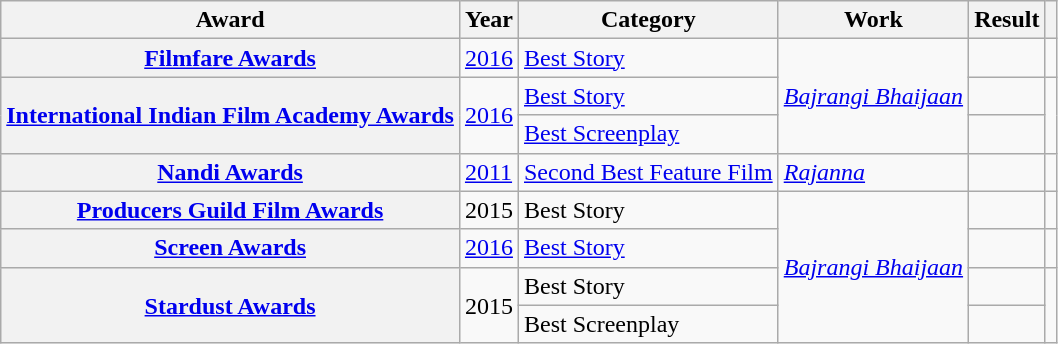<table class="wikitable plainrowheaders sortable">
<tr>
<th scope="col">Award</th>
<th scope="col">Year</th>
<th scope="col">Category</th>
<th scope="col">Work</th>
<th scope="col">Result</th>
<th scope="col" class="unsortable"></th>
</tr>
<tr>
<th scope="row"><a href='#'>Filmfare Awards</a></th>
<td><a href='#'>2016</a></td>
<td><a href='#'>Best Story</a></td>
<td rowspan="3"><em><a href='#'>Bajrangi Bhaijaan</a></em></td>
<td></td>
<td></td>
</tr>
<tr>
<th rowspan="2" scope="row"><a href='#'>International Indian Film Academy Awards</a></th>
<td rowspan="2"><a href='#'>2016</a></td>
<td><a href='#'>Best Story</a></td>
<td></td>
<td rowspan="2"></td>
</tr>
<tr>
<td><a href='#'>Best Screenplay</a></td>
<td></td>
</tr>
<tr>
<th scope="row"><a href='#'>Nandi Awards</a></th>
<td><a href='#'>2011</a></td>
<td><a href='#'>Second Best Feature Film</a></td>
<td><em><a href='#'>Rajanna</a></em></td>
<td></td>
<td></td>
</tr>
<tr>
<th scope="row"><a href='#'>Producers Guild Film Awards</a></th>
<td>2015</td>
<td>Best Story</td>
<td rowspan="6"><em><a href='#'>Bajrangi Bhaijaan</a></em></td>
<td></td>
<td></td>
</tr>
<tr>
<th scope="row"><a href='#'>Screen Awards</a></th>
<td><a href='#'>2016</a></td>
<td><a href='#'>Best Story</a></td>
<td></td>
<td></td>
</tr>
<tr>
<th rowspan="2" scope="row"><a href='#'>Stardust Awards</a></th>
<td rowspan="2">2015</td>
<td>Best Story</td>
<td></td>
<td rowspan="2"></td>
</tr>
<tr>
<td>Best Screenplay</td>
<td></td>
</tr>
</table>
